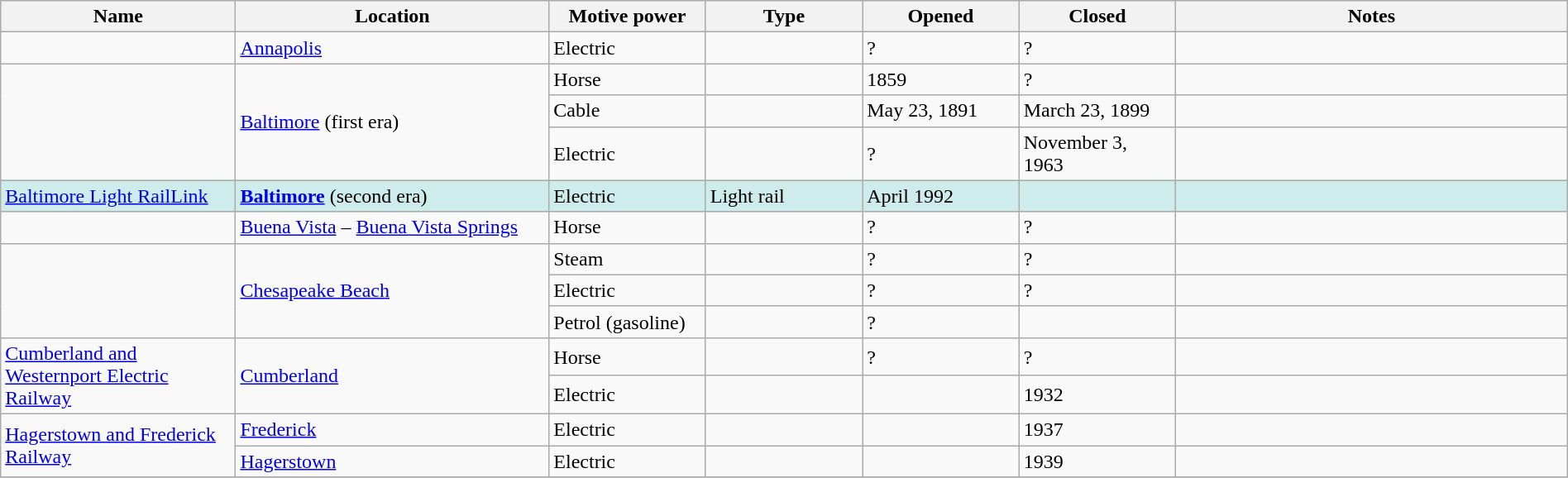<table class="wikitable sortable" width=100%>
<tr>
<th width=15%>Name</th>
<th width=20%>Location</th>
<th width=10%>Motive power</th>
<th width=10%>Type</th>
<th width=10%>Opened</th>
<th width=10%>Closed</th>
<th class="unsortable" width=25%>Notes</th>
</tr>
<tr>
<td> </td>
<td><a href='#'>Annapolis</a></td>
<td>Electric</td>
<td> </td>
<td>?</td>
<td>?</td>
<td> </td>
</tr>
<tr>
<td rowspan="3"> </td>
<td rowspan="3"><a href='#'>Baltimore</a> (first era)</td>
<td>Horse</td>
<td> </td>
<td>1859</td>
<td>?</td>
<td> </td>
</tr>
<tr>
<td>Cable</td>
<td> </td>
<td>May 23, 1891</td>
<td>March 23, 1899</td>
<td> </td>
</tr>
<tr>
<td>Electric</td>
<td> </td>
<td>?</td>
<td>November 3, 1963</td>
<td> </td>
</tr>
<tr style="background:#CFECEC">
<td><a href='#'>Baltimore Light RailLink</a></td>
<td><strong><a href='#'>Baltimore</a></strong> (second era)</td>
<td>Electric</td>
<td>Light rail</td>
<td>April 1992</td>
<td> </td>
<td> </td>
</tr>
<tr>
<td> </td>
<td><a href='#'>Buena Vista</a> – <a href='#'>Buena Vista Springs</a></td>
<td>Horse</td>
<td> </td>
<td>?</td>
<td>?</td>
<td> </td>
</tr>
<tr>
<td rowspan="3"> </td>
<td rowspan="3"><a href='#'>Chesapeake Beach</a></td>
<td>Steam</td>
<td> </td>
<td>?</td>
<td>?</td>
<td> </td>
</tr>
<tr>
<td>Electric</td>
<td> </td>
<td>?</td>
<td>?</td>
<td> </td>
</tr>
<tr>
<td>Petrol (gasoline)</td>
<td> </td>
<td>?</td>
<td></td>
<td> </td>
</tr>
<tr>
<td rowspan="2"><a href='#'>Cumberland and Westernport Electric Railway</a></td>
<td rowspan="2"><a href='#'>Cumberland</a></td>
<td>Horse</td>
<td> </td>
<td>?</td>
<td>?</td>
<td> </td>
</tr>
<tr>
<td>Electric</td>
<td> </td>
<td></td>
<td>1932</td>
<td> </td>
</tr>
<tr>
<td rowspan="2"><a href='#'>Hagerstown and Frederick Railway</a></td>
<td><a href='#'>Frederick</a></td>
<td>Electric</td>
<td> </td>
<td></td>
<td>1937</td>
<td> </td>
</tr>
<tr>
<td><a href='#'>Hagerstown</a></td>
<td>Electric</td>
<td> </td>
<td></td>
<td>1939</td>
<td> </td>
</tr>
<tr>
</tr>
</table>
